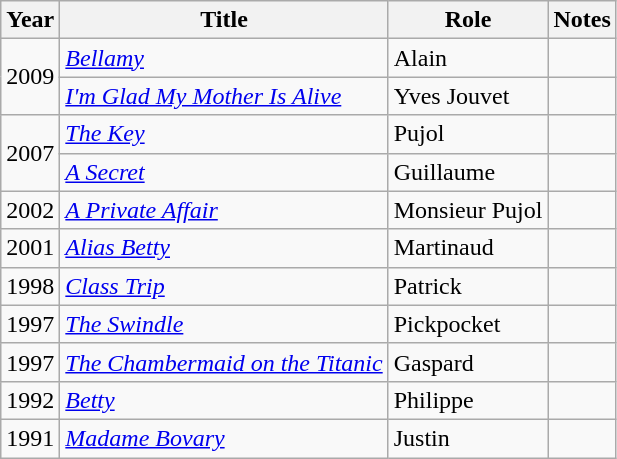<table class="wikitable sortable">
<tr>
<th>Year</th>
<th>Title</th>
<th>Role</th>
<th class="unsortable">Notes</th>
</tr>
<tr>
<td rowspan=2>2009</td>
<td><em><a href='#'>Bellamy</a></em></td>
<td>Alain</td>
<td></td>
</tr>
<tr>
<td><em><a href='#'>I'm Glad My Mother Is Alive</a></em></td>
<td>Yves Jouvet</td>
<td></td>
</tr>
<tr>
<td rowspan=2>2007</td>
<td><em><a href='#'>The Key</a></em></td>
<td>Pujol</td>
<td></td>
</tr>
<tr>
<td><em><a href='#'>A Secret</a></em></td>
<td>Guillaume</td>
<td></td>
</tr>
<tr>
<td>2002</td>
<td><em><a href='#'>A Private Affair</a></em></td>
<td>Monsieur Pujol</td>
<td></td>
</tr>
<tr>
<td>2001</td>
<td><em><a href='#'>Alias Betty</a></em></td>
<td>Martinaud</td>
<td></td>
</tr>
<tr>
<td>1998</td>
<td><em><a href='#'>Class Trip</a></em></td>
<td>Patrick</td>
<td></td>
</tr>
<tr>
<td>1997</td>
<td><em><a href='#'>The Swindle</a></em></td>
<td>Pickpocket</td>
<td></td>
</tr>
<tr>
<td>1997</td>
<td><em><a href='#'>The Chambermaid on the Titanic</a></em></td>
<td>Gaspard</td>
<td></td>
</tr>
<tr>
<td>1992</td>
<td><em><a href='#'>Betty</a></em></td>
<td>Philippe</td>
<td></td>
</tr>
<tr>
<td>1991</td>
<td><em><a href='#'>Madame Bovary</a></em></td>
<td>Justin</td>
<td></td>
</tr>
</table>
